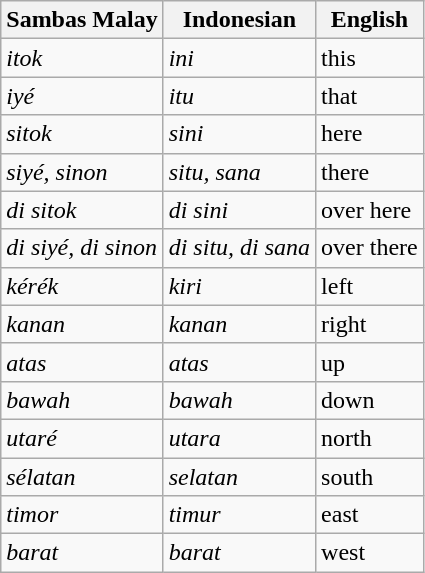<table class="wikitable">
<tr>
<th>Sambas Malay</th>
<th>Indonesian</th>
<th>English</th>
</tr>
<tr>
<td><em>itok</em></td>
<td><em>ini</em></td>
<td>this</td>
</tr>
<tr>
<td><em>iyé</em></td>
<td><em>itu</em></td>
<td>that</td>
</tr>
<tr>
<td><em>sitok</em></td>
<td><em>sini</em></td>
<td>here</td>
</tr>
<tr>
<td><em>siyé, sinon</em></td>
<td><em>situ, sana</em></td>
<td>there</td>
</tr>
<tr>
<td><em>di sitok</em></td>
<td><em>di sini</em></td>
<td>over here</td>
</tr>
<tr>
<td><em>di siyé, di sinon</em></td>
<td><em>di situ, di sana</em></td>
<td>over there</td>
</tr>
<tr>
<td><em>kérék</em></td>
<td><em>kiri</em></td>
<td>left</td>
</tr>
<tr>
<td><em>kanan</em></td>
<td><em>kanan</em></td>
<td>right</td>
</tr>
<tr>
<td><em>atas</em></td>
<td><em>atas</em></td>
<td>up</td>
</tr>
<tr>
<td><em>bawah</em></td>
<td><em>bawah</em></td>
<td>down</td>
</tr>
<tr>
<td><em>utaré</em></td>
<td><em>utara</em></td>
<td>north</td>
</tr>
<tr>
<td><em>sélatan</em></td>
<td><em>selatan</em></td>
<td>south</td>
</tr>
<tr>
<td><em>timor</em></td>
<td><em>timur</em></td>
<td>east</td>
</tr>
<tr>
<td><em>barat</em></td>
<td><em>barat</em></td>
<td>west</td>
</tr>
</table>
